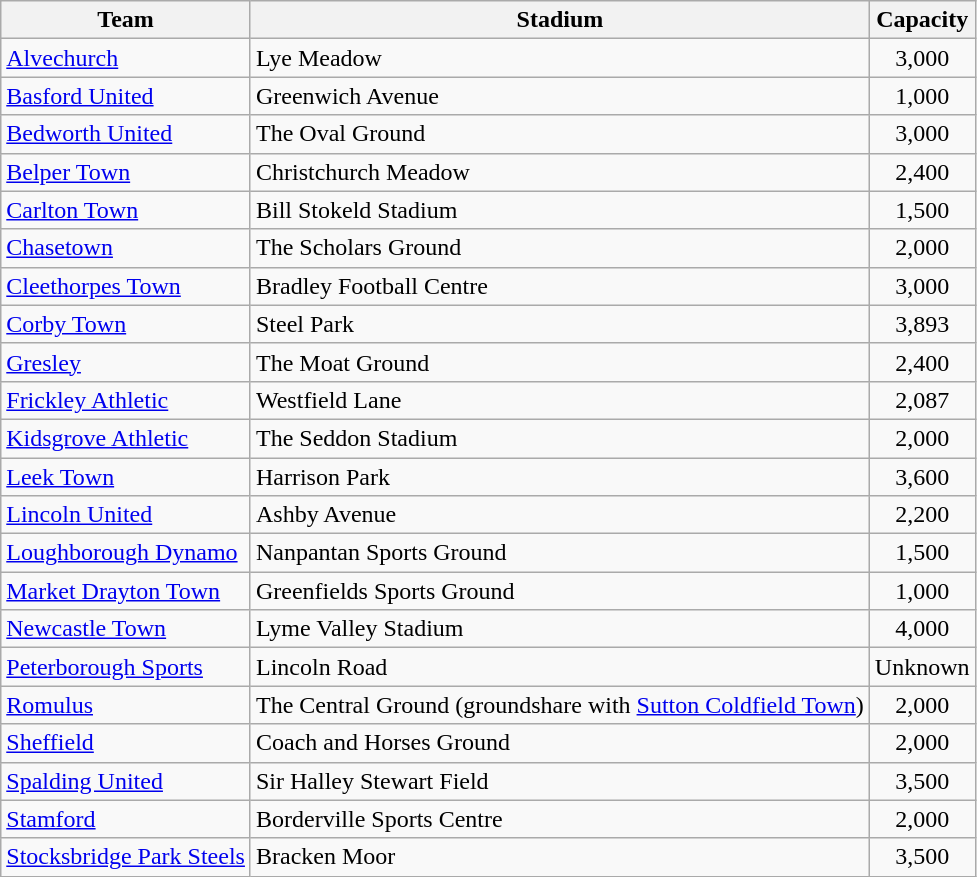<table class="wikitable sortable">
<tr>
<th>Team</th>
<th>Stadium</th>
<th>Capacity</th>
</tr>
<tr>
<td><a href='#'>Alvechurch</a></td>
<td>Lye Meadow</td>
<td align="center">3,000</td>
</tr>
<tr>
<td><a href='#'>Basford United</a></td>
<td>Greenwich Avenue</td>
<td align="center">1,000</td>
</tr>
<tr>
<td><a href='#'>Bedworth United</a></td>
<td>The Oval Ground</td>
<td align="center">3,000</td>
</tr>
<tr>
<td><a href='#'>Belper Town</a></td>
<td>Christchurch Meadow</td>
<td align="center">2,400</td>
</tr>
<tr>
<td><a href='#'>Carlton Town</a></td>
<td>Bill Stokeld Stadium</td>
<td align="center">1,500</td>
</tr>
<tr>
<td><a href='#'>Chasetown</a></td>
<td>The Scholars Ground</td>
<td align="center">2,000</td>
</tr>
<tr>
<td><a href='#'>Cleethorpes Town</a></td>
<td>Bradley Football Centre</td>
<td align="center">3,000</td>
</tr>
<tr>
<td><a href='#'>Corby Town</a></td>
<td>Steel Park</td>
<td align="center">3,893</td>
</tr>
<tr>
<td><a href='#'>Gresley</a></td>
<td>The Moat Ground</td>
<td align="center">2,400</td>
</tr>
<tr>
<td><a href='#'>Frickley Athletic</a></td>
<td>Westfield Lane</td>
<td align="center">2,087</td>
</tr>
<tr>
<td><a href='#'>Kidsgrove Athletic</a></td>
<td>The Seddon Stadium</td>
<td align="center">2,000</td>
</tr>
<tr>
<td><a href='#'>Leek Town</a></td>
<td>Harrison Park</td>
<td align="center">3,600</td>
</tr>
<tr>
<td><a href='#'>Lincoln United</a></td>
<td>Ashby Avenue</td>
<td align="center">2,200</td>
</tr>
<tr>
<td><a href='#'>Loughborough Dynamo</a></td>
<td>Nanpantan Sports Ground</td>
<td align="center">1,500</td>
</tr>
<tr>
<td><a href='#'>Market Drayton Town</a></td>
<td>Greenfields Sports Ground</td>
<td align="center">1,000</td>
</tr>
<tr>
<td><a href='#'>Newcastle Town</a></td>
<td>Lyme Valley Stadium</td>
<td align="center">4,000</td>
</tr>
<tr>
<td><a href='#'>Peterborough Sports</a></td>
<td>Lincoln Road</td>
<td align="center">Unknown</td>
</tr>
<tr>
<td><a href='#'>Romulus</a></td>
<td>The Central Ground (groundshare with <a href='#'>Sutton Coldfield Town</a>)</td>
<td align="center">2,000</td>
</tr>
<tr>
<td><a href='#'>Sheffield</a></td>
<td>Coach and Horses Ground</td>
<td align="center">2,000</td>
</tr>
<tr>
<td><a href='#'>Spalding United</a></td>
<td>Sir Halley Stewart Field</td>
<td align="center">3,500</td>
</tr>
<tr>
<td><a href='#'>Stamford</a></td>
<td>Borderville Sports Centre</td>
<td align="center">2,000</td>
</tr>
<tr>
<td><a href='#'>Stocksbridge Park Steels</a></td>
<td>Bracken Moor</td>
<td align="center">3,500</td>
</tr>
</table>
